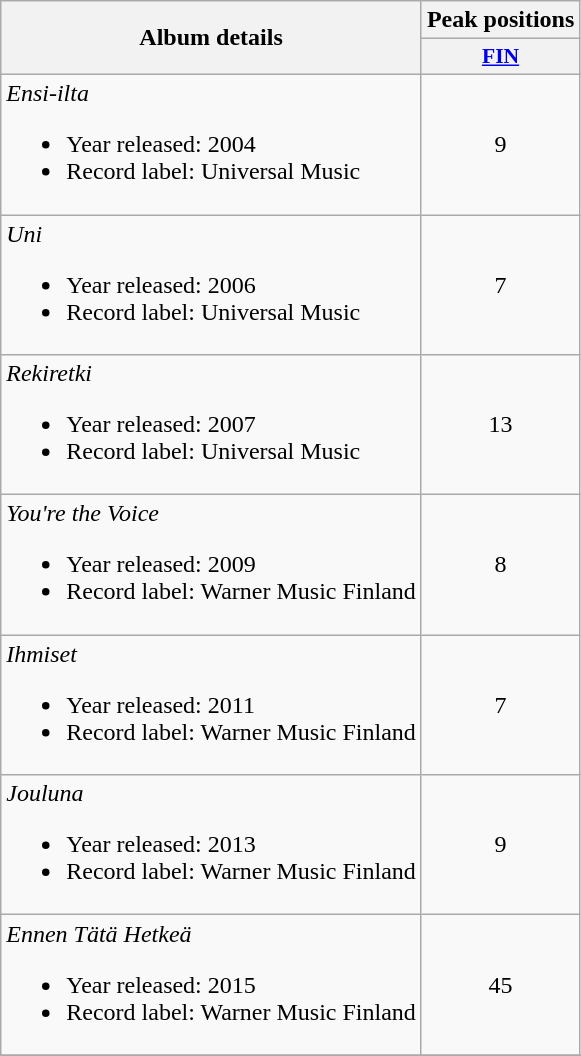<table class="wikitable">
<tr>
<th align="center" rowspan="2">Album details</th>
<th align="center" colspan="1">Peak positions</th>
</tr>
<tr>
<th scope="col" style="font-size:90%;"><a href='#'>FIN</a></th>
</tr>
<tr>
<td><em>Ensi-ilta</em><br><ul><li>Year released: 2004</li><li>Record label: Universal Music</li></ul></td>
<td style="text-align:center;">9</td>
</tr>
<tr>
<td><em>Uni</em><br><ul><li>Year released: 2006</li><li>Record label: Universal Music</li></ul></td>
<td style="text-align:center;">7</td>
</tr>
<tr>
<td><em>Rekiretki</em><br><ul><li>Year released: 2007</li><li>Record label: Universal Music</li></ul></td>
<td style="text-align:center;">13</td>
</tr>
<tr>
<td><em>You're the Voice</em><br><ul><li>Year released: 2009</li><li>Record label: Warner Music Finland</li></ul></td>
<td style="text-align:center;">8</td>
</tr>
<tr>
<td><em>Ihmiset</em><br><ul><li>Year released: 2011</li><li>Record label: Warner Music Finland</li></ul></td>
<td style="text-align:center;">7</td>
</tr>
<tr>
<td><em>Jouluna</em><br><ul><li>Year released: 2013</li><li>Record label: Warner Music Finland</li></ul></td>
<td style="text-align:center;">9</td>
</tr>
<tr>
<td><em>Ennen Tätä Hetkeä</em><br><ul><li>Year released: 2015</li><li>Record label: Warner Music Finland</li></ul></td>
<td style="text-align:center;">45</td>
</tr>
<tr>
</tr>
</table>
